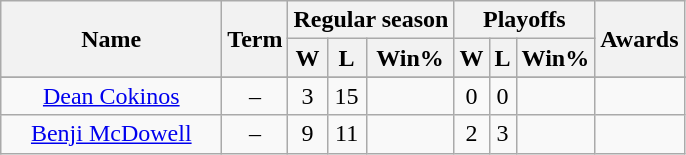<table class="wikitable">
<tr>
<th rowspan="2" style="width:140px;">Name</th>
<th rowspan="2">Term</th>
<th colspan="3">Regular season</th>
<th colspan="3">Playoffs</th>
<th rowspan="2">Awards</th>
</tr>
<tr>
<th>W</th>
<th>L</th>
<th>Win%</th>
<th>W</th>
<th>L</th>
<th>Win%</th>
</tr>
<tr>
</tr>
<tr>
<td style="text-align:center;"><a href='#'>Dean Cokinos</a></td>
<td style="text-align:center;">–</td>
<td style="text-align:center;">3</td>
<td style="text-align:center;">15</td>
<td style="text-align:center;"></td>
<td style="text-align:center;">0</td>
<td style="text-align:center;">0</td>
<td style="text-align:center;"></td>
<td style="text-align:center;"></td>
</tr>
<tr>
<td style="text-align:center;"><a href='#'>Benji McDowell</a></td>
<td style="text-align:center;">–</td>
<td style="text-align:center;">9</td>
<td style="text-align:center;">11</td>
<td style="text-align:center;"></td>
<td style="text-align:center;">2</td>
<td style="text-align:center;">3</td>
<td style="text-align:center;"></td>
<td style="text-align:center;"></td>
</tr>
</table>
